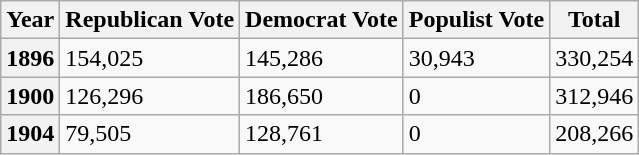<table class="wikitable">
<tr>
<th scope="col">Year</th>
<th scope="col">Republican Vote</th>
<th scope="col">Democrat Vote</th>
<th scope="col">Populist Vote</th>
<th scope="col">Total</th>
</tr>
<tr>
<th scope="row">1896</th>
<td>154,025</td>
<td>145,286</td>
<td>30,943</td>
<td>330,254</td>
</tr>
<tr>
<th scope="row">1900</th>
<td>126,296</td>
<td>186,650</td>
<td>0</td>
<td>312,946</td>
</tr>
<tr>
<th scope="row">1904</th>
<td>79,505</td>
<td>128,761</td>
<td>0</td>
<td>208,266</td>
</tr>
</table>
